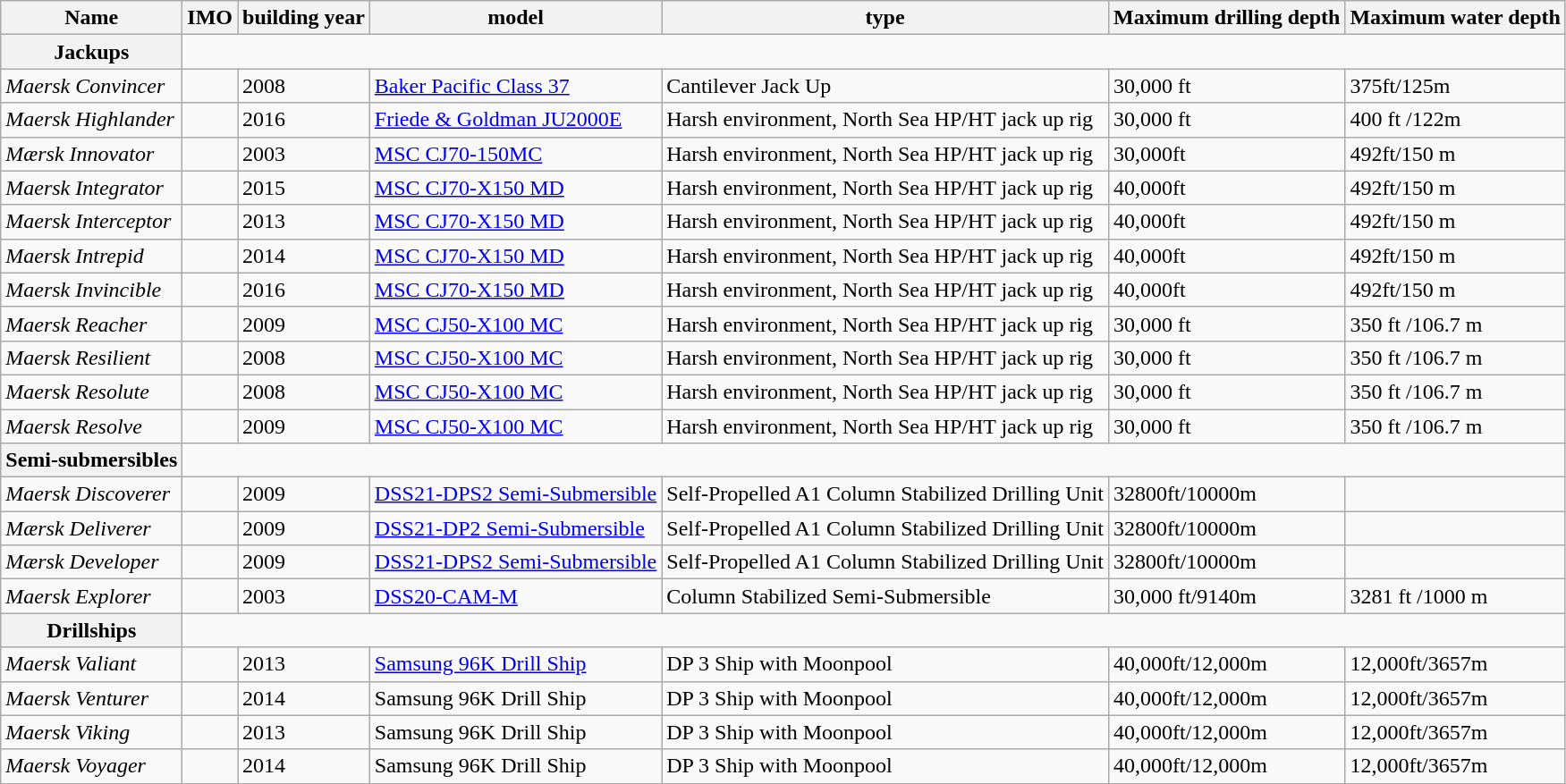<table class="wikitable sortable">
<tr>
<th>Name</th>
<th>IMO</th>
<th>building year</th>
<th>model</th>
<th>type</th>
<th>Maximum drilling depth</th>
<th>Maximum water depth</th>
</tr>
<tr>
<th>Jackups</th>
</tr>
<tr>
<td><em>Maersk Convincer</em></td>
<td></td>
<td>2008</td>
<td><a href='#'>Baker Pacific Class 37</a></td>
<td>Cantilever Jack Up</td>
<td>30,000 ft</td>
<td>375ft/125m</td>
</tr>
<tr>
<td><em>Maersk Highlander</em></td>
<td></td>
<td>2016</td>
<td><a href='#'>Friede & Goldman JU2000E</a></td>
<td>Harsh environment, North Sea HP/HT jack up rig</td>
<td>30,000 ft</td>
<td>400 ft /122m</td>
</tr>
<tr>
<td><em>Mærsk Innovator</em></td>
<td></td>
<td>2003</td>
<td><a href='#'>MSC CJ70-150MC</a></td>
<td>Harsh environment, North Sea HP/HT jack up rig</td>
<td>30,000ft</td>
<td>492ft/150 m</td>
</tr>
<tr>
<td><em>Maersk Integrator</em></td>
<td></td>
<td>2015</td>
<td><a href='#'>MSC CJ70-X150 MD</a></td>
<td>Harsh environment, North Sea HP/HT jack up rig</td>
<td>40,000ft</td>
<td>492ft/150 m</td>
</tr>
<tr>
<td><em>Maersk Interceptor</em></td>
<td></td>
<td>2013</td>
<td><a href='#'>MSC CJ70-X150 MD</a></td>
<td>Harsh environment, North Sea HP/HT jack up rig</td>
<td>40,000ft</td>
<td>492ft/150 m</td>
</tr>
<tr>
<td><em>Maersk Intrepid</em></td>
<td></td>
<td>2014</td>
<td><a href='#'>MSC CJ70-X150 MD</a></td>
<td>Harsh environment, North Sea HP/HT jack up rig</td>
<td>40,000ft</td>
<td>492ft/150 m</td>
</tr>
<tr>
<td><em>Maersk Invincible</em></td>
<td></td>
<td>2016</td>
<td><a href='#'>MSC CJ70-X150 MD</a></td>
<td>Harsh environment, North Sea HP/HT jack up rig</td>
<td>40,000ft</td>
<td>492ft/150 m</td>
</tr>
<tr>
<td><em>Maersk Reacher </em></td>
<td></td>
<td>2009</td>
<td><a href='#'>MSC CJ50-X100 MC</a></td>
<td>Harsh environment, North Sea HP/HT jack up rig</td>
<td>30,000 ft</td>
<td>350 ft /106.7 m</td>
</tr>
<tr>
<td><em>Maersk Resilient</em></td>
<td></td>
<td>2008</td>
<td><a href='#'>MSC CJ50-X100 MC</a></td>
<td>Harsh environment, North Sea HP/HT jack up rig</td>
<td>30,000 ft</td>
<td>350 ft /106.7 m</td>
</tr>
<tr>
<td><em>Maersk Resolute</em></td>
<td></td>
<td>2008</td>
<td><a href='#'>MSC CJ50-X100 MC</a></td>
<td>Harsh environment, North Sea HP/HT jack up rig</td>
<td>30,000 ft</td>
<td>350 ft /106.7 m</td>
</tr>
<tr>
<td><em>Maersk Resolve</em></td>
<td></td>
<td>2009</td>
<td><a href='#'>MSC CJ50-X100 MC</a></td>
<td>Harsh environment, North Sea HP/HT jack up rig</td>
<td>30,000 ft</td>
<td>350 ft /106.7 m</td>
</tr>
<tr>
<th>Semi-submersibles</th>
</tr>
<tr>
<td><em>Maersk Discoverer</em></td>
<td></td>
<td>2009</td>
<td><a href='#'>DSS21-DPS2 Semi-Submersible</a></td>
<td>Self-Propelled A1 Column Stabilized Drilling Unit</td>
<td>32800ft/10000m</td>
<td></td>
</tr>
<tr>
<td><em>Mærsk Deliverer</em></td>
<td></td>
<td>2009</td>
<td><a href='#'>DSS21-DP2 Semi-Submersible</a></td>
<td>Self-Propelled A1 Column Stabilized Drilling Unit</td>
<td>32800ft/10000m</td>
<td></td>
</tr>
<tr>
<td><em>Mærsk Developer</em></td>
<td></td>
<td>2009</td>
<td><a href='#'>DSS21-DPS2 Semi-Submersible</a></td>
<td>Self-Propelled A1 Column Stabilized Drilling Unit</td>
<td>32800ft/10000m</td>
<td></td>
</tr>
<tr>
<td><em>Maersk Explorer</em></td>
<td></td>
<td>2003</td>
<td><a href='#'>DSS20-CAM-M</a></td>
<td>Column Stabilized Semi-Submersible</td>
<td>30,000 ft/9140m</td>
<td>3281 ft /1000 m</td>
</tr>
<tr>
<th>Drillships</th>
</tr>
<tr>
<td><em>Maersk Valiant</em></td>
<td></td>
<td>2013</td>
<td><a href='#'>Samsung 96K Drill Ship</a></td>
<td>DP 3 Ship with Moonpool</td>
<td>40,000ft/12,000m</td>
<td>12,000ft/3657m</td>
</tr>
<tr>
<td><em>Maersk Venturer</em></td>
<td></td>
<td>2014</td>
<td>Samsung 96K Drill Ship</td>
<td>DP 3 Ship with Moonpool</td>
<td>40,000ft/12,000m</td>
<td>12,000ft/3657m</td>
</tr>
<tr>
<td><em>Maersk Viking</em></td>
<td></td>
<td>2013</td>
<td>Samsung 96K Drill Ship</td>
<td>DP 3 Ship with Moonpool</td>
<td>40,000ft/12,000m</td>
<td>12,000ft/3657m</td>
</tr>
<tr>
<td><em>Maersk Voyager</em></td>
<td></td>
<td>2014</td>
<td>Samsung 96K Drill Ship</td>
<td>DP 3 Ship with Moonpool</td>
<td>40,000ft/12,000m</td>
<td>12,000ft/3657m</td>
</tr>
</table>
